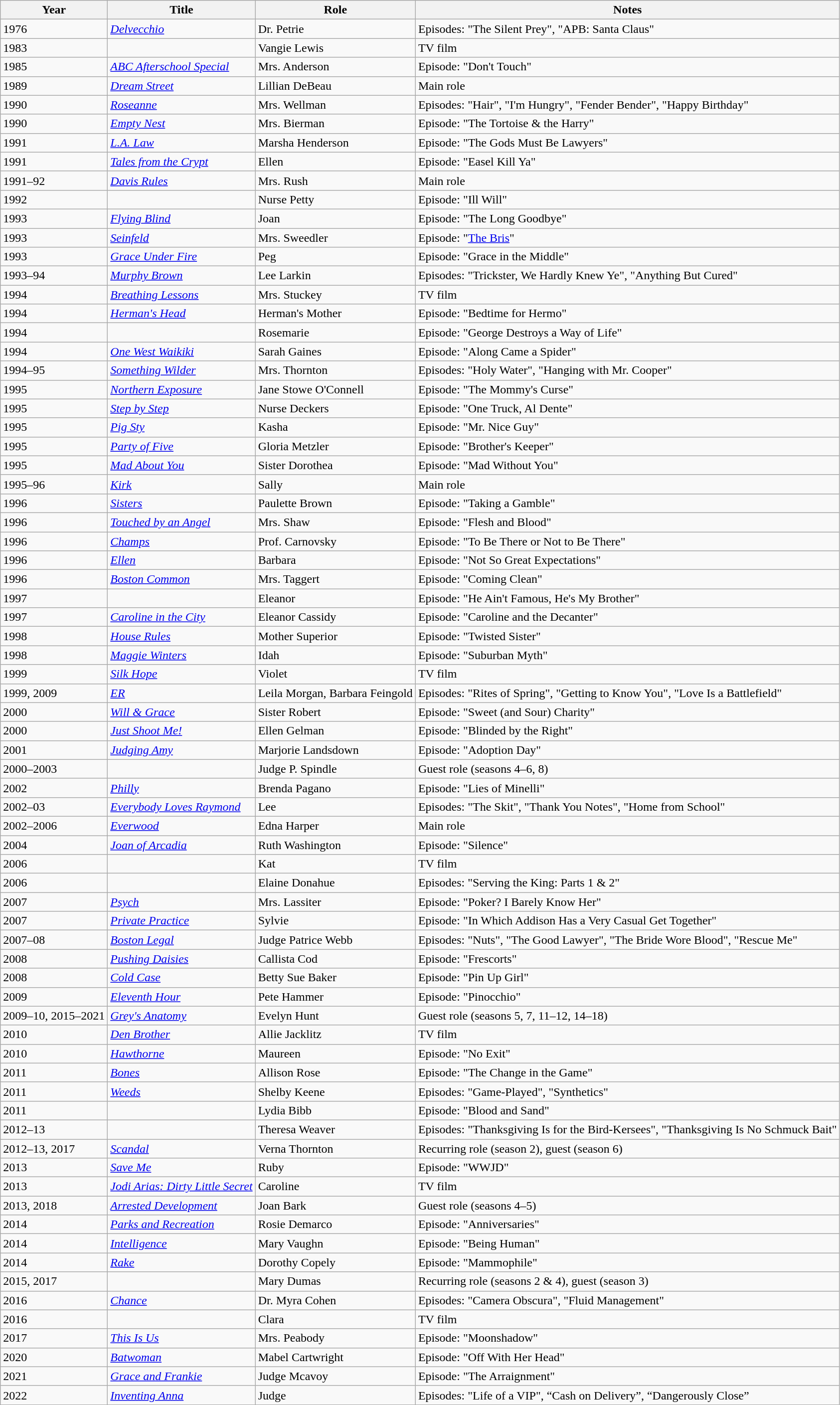<table class="wikitable sortable">
<tr>
<th>Year</th>
<th>Title</th>
<th>Role</th>
<th class="unsortable">Notes</th>
</tr>
<tr>
<td>1976</td>
<td><em><a href='#'>Delvecchio</a></em></td>
<td>Dr. Petrie</td>
<td>Episodes: "The Silent Prey", "APB: Santa Claus"</td>
</tr>
<tr>
<td>1983</td>
<td><em></em></td>
<td>Vangie Lewis</td>
<td>TV film</td>
</tr>
<tr>
<td>1985</td>
<td><em><a href='#'>ABC Afterschool Special</a></em></td>
<td>Mrs. Anderson</td>
<td>Episode: "Don't Touch"</td>
</tr>
<tr>
<td>1989</td>
<td><em><a href='#'>Dream Street</a></em></td>
<td>Lillian DeBeau</td>
<td>Main role</td>
</tr>
<tr>
<td>1990</td>
<td><em><a href='#'>Roseanne</a></em></td>
<td>Mrs. Wellman</td>
<td>Episodes: "Hair", "I'm Hungry", "Fender Bender", "Happy Birthday"</td>
</tr>
<tr>
<td>1990</td>
<td><em><a href='#'>Empty Nest</a></em></td>
<td>Mrs. Bierman</td>
<td>Episode: "The Tortoise & the Harry"</td>
</tr>
<tr>
<td>1991</td>
<td><em><a href='#'>L.A. Law</a></em></td>
<td>Marsha Henderson</td>
<td>Episode: "The Gods Must Be Lawyers"</td>
</tr>
<tr>
<td>1991</td>
<td><em><a href='#'>Tales from the Crypt</a></em></td>
<td>Ellen</td>
<td>Episode: "Easel Kill Ya"</td>
</tr>
<tr>
<td>1991–92</td>
<td><em><a href='#'>Davis Rules</a></em></td>
<td>Mrs. Rush</td>
<td>Main role</td>
</tr>
<tr>
<td>1992</td>
<td><em></em></td>
<td>Nurse Petty</td>
<td>Episode: "Ill Will"</td>
</tr>
<tr>
<td>1993</td>
<td><em><a href='#'>Flying Blind</a></em></td>
<td>Joan</td>
<td>Episode: "The Long Goodbye"</td>
</tr>
<tr>
<td>1993</td>
<td><em><a href='#'>Seinfeld</a></em></td>
<td>Mrs. Sweedler</td>
<td>Episode: "<a href='#'>The Bris</a>"</td>
</tr>
<tr>
<td>1993</td>
<td><em><a href='#'>Grace Under Fire</a></em></td>
<td>Peg</td>
<td>Episode: "Grace in the Middle"</td>
</tr>
<tr>
<td>1993–94</td>
<td><em><a href='#'>Murphy Brown</a></em></td>
<td>Lee Larkin</td>
<td>Episodes: "Trickster, We Hardly Knew Ye", "Anything But Cured"</td>
</tr>
<tr>
<td>1994</td>
<td><em><a href='#'>Breathing Lessons</a></em></td>
<td>Mrs. Stuckey</td>
<td>TV film</td>
</tr>
<tr>
<td>1994</td>
<td><em><a href='#'>Herman's Head</a></em></td>
<td>Herman's Mother</td>
<td>Episode: "Bedtime for Hermo"</td>
</tr>
<tr>
<td>1994</td>
<td><em></em></td>
<td>Rosemarie</td>
<td>Episode: "George Destroys a Way of Life"</td>
</tr>
<tr>
<td>1994</td>
<td><em><a href='#'>One West Waikiki</a></em></td>
<td>Sarah Gaines</td>
<td>Episode: "Along Came a Spider"</td>
</tr>
<tr>
<td>1994–95</td>
<td><em><a href='#'>Something Wilder</a></em></td>
<td>Mrs. Thornton</td>
<td>Episodes: "Holy Water", "Hanging with Mr. Cooper"</td>
</tr>
<tr>
<td>1995</td>
<td><em><a href='#'>Northern Exposure</a></em></td>
<td>Jane Stowe O'Connell</td>
<td>Episode: "The Mommy's Curse"</td>
</tr>
<tr>
<td>1995</td>
<td><em><a href='#'>Step by Step</a></em></td>
<td>Nurse Deckers</td>
<td>Episode: "One Truck, Al Dente"</td>
</tr>
<tr>
<td>1995</td>
<td><em><a href='#'>Pig Sty</a></em></td>
<td>Kasha</td>
<td>Episode: "Mr. Nice Guy"</td>
</tr>
<tr>
<td>1995</td>
<td><em><a href='#'>Party of Five</a></em></td>
<td>Gloria Metzler</td>
<td>Episode: "Brother's Keeper"</td>
</tr>
<tr>
<td>1995</td>
<td><em><a href='#'>Mad About You</a></em></td>
<td>Sister Dorothea</td>
<td>Episode: "Mad Without You"</td>
</tr>
<tr>
<td>1995–96</td>
<td><em><a href='#'>Kirk</a></em></td>
<td>Sally</td>
<td>Main role</td>
</tr>
<tr>
<td>1996</td>
<td><em><a href='#'>Sisters</a></em></td>
<td>Paulette Brown</td>
<td>Episode: "Taking a Gamble"</td>
</tr>
<tr>
<td>1996</td>
<td><em><a href='#'>Touched by an Angel</a></em></td>
<td>Mrs. Shaw</td>
<td>Episode: "Flesh and Blood"</td>
</tr>
<tr>
<td>1996</td>
<td><em><a href='#'>Champs</a></em></td>
<td>Prof. Carnovsky</td>
<td>Episode: "To Be There or Not to Be There"</td>
</tr>
<tr>
<td>1996</td>
<td><em><a href='#'>Ellen</a></em></td>
<td>Barbara</td>
<td>Episode: "Not So Great Expectations"</td>
</tr>
<tr>
<td>1996</td>
<td><em><a href='#'>Boston Common</a></em></td>
<td>Mrs. Taggert</td>
<td>Episode: "Coming Clean"</td>
</tr>
<tr>
<td>1997</td>
<td><em></em></td>
<td>Eleanor</td>
<td>Episode: "He Ain't Famous, He's My Brother"</td>
</tr>
<tr>
<td>1997</td>
<td><em><a href='#'>Caroline in the City</a></em></td>
<td>Eleanor Cassidy</td>
<td>Episode: "Caroline and the Decanter"</td>
</tr>
<tr>
<td>1998</td>
<td><em><a href='#'>House Rules</a></em></td>
<td>Mother Superior</td>
<td>Episode: "Twisted Sister"</td>
</tr>
<tr>
<td>1998</td>
<td><em><a href='#'>Maggie Winters</a></em></td>
<td>Idah</td>
<td>Episode: "Suburban Myth"</td>
</tr>
<tr>
<td>1999</td>
<td><em><a href='#'>Silk Hope</a></em></td>
<td>Violet</td>
<td>TV film</td>
</tr>
<tr>
<td>1999, 2009</td>
<td><em><a href='#'>ER</a></em></td>
<td>Leila Morgan, Barbara Feingold</td>
<td>Episodes: "Rites of Spring", "Getting to Know You", "Love Is a Battlefield"</td>
</tr>
<tr>
<td>2000</td>
<td><em><a href='#'>Will & Grace</a></em></td>
<td>Sister Robert</td>
<td>Episode: "Sweet (and Sour) Charity"</td>
</tr>
<tr>
<td>2000</td>
<td><em><a href='#'>Just Shoot Me!</a></em></td>
<td>Ellen Gelman</td>
<td>Episode: "Blinded by the Right"</td>
</tr>
<tr>
<td>2001</td>
<td><em><a href='#'>Judging Amy</a></em></td>
<td>Marjorie Landsdown</td>
<td>Episode: "Adoption Day"</td>
</tr>
<tr>
<td>2000–2003</td>
<td><em></em></td>
<td>Judge P. Spindle</td>
<td>Guest role (seasons 4–6, 8)</td>
</tr>
<tr>
<td>2002</td>
<td><em><a href='#'>Philly</a></em></td>
<td>Brenda Pagano</td>
<td>Episode: "Lies of Minelli"</td>
</tr>
<tr>
<td>2002–03</td>
<td><em><a href='#'>Everybody Loves Raymond</a></em></td>
<td>Lee</td>
<td>Episodes: "The Skit", "Thank You Notes", "Home from School"</td>
</tr>
<tr>
<td>2002–2006</td>
<td><em><a href='#'>Everwood</a></em></td>
<td>Edna Harper</td>
<td>Main role</td>
</tr>
<tr>
<td>2004</td>
<td><em><a href='#'>Joan of Arcadia</a></em></td>
<td>Ruth Washington</td>
<td>Episode: "Silence"</td>
</tr>
<tr>
<td>2006</td>
<td><em></em></td>
<td>Kat</td>
<td>TV film</td>
</tr>
<tr>
<td>2006</td>
<td><em></em></td>
<td>Elaine Donahue</td>
<td>Episodes: "Serving the King: Parts 1 & 2"</td>
</tr>
<tr>
<td>2007</td>
<td><em><a href='#'>Psych</a></em></td>
<td>Mrs. Lassiter</td>
<td>Episode: "Poker? I Barely Know Her"</td>
</tr>
<tr>
<td>2007</td>
<td><em><a href='#'>Private Practice</a></em></td>
<td>Sylvie</td>
<td>Episode: "In Which Addison Has a Very Casual Get Together"</td>
</tr>
<tr>
<td>2007–08</td>
<td><em><a href='#'>Boston Legal</a></em></td>
<td>Judge Patrice Webb</td>
<td>Episodes: "Nuts", "The Good Lawyer", "The Bride Wore Blood", "Rescue Me"</td>
</tr>
<tr>
<td>2008</td>
<td><em><a href='#'>Pushing Daisies</a></em></td>
<td>Callista Cod</td>
<td>Episode: "Frescorts"</td>
</tr>
<tr>
<td>2008</td>
<td><em><a href='#'>Cold Case</a></em></td>
<td>Betty Sue Baker</td>
<td>Episode: "Pin Up Girl"</td>
</tr>
<tr>
<td>2009</td>
<td><em><a href='#'>Eleventh Hour</a></em></td>
<td>Pete Hammer</td>
<td>Episode: "Pinocchio"</td>
</tr>
<tr>
<td>2009–10, 2015–2021</td>
<td><em><a href='#'>Grey's Anatomy</a></em></td>
<td>Evelyn Hunt</td>
<td>Guest role (seasons 5, 7, 11–12, 14–18)</td>
</tr>
<tr>
<td>2010</td>
<td><em><a href='#'>Den Brother</a></em></td>
<td>Allie Jacklitz</td>
<td>TV film</td>
</tr>
<tr>
<td>2010</td>
<td><em><a href='#'>Hawthorne</a></em></td>
<td>Maureen</td>
<td>Episode: "No Exit"</td>
</tr>
<tr>
<td>2011</td>
<td><em><a href='#'>Bones</a></em></td>
<td>Allison Rose</td>
<td>Episode: "The Change in the Game"</td>
</tr>
<tr>
<td>2011</td>
<td><em><a href='#'>Weeds</a></em></td>
<td>Shelby Keene</td>
<td>Episodes: "Game-Played", "Synthetics"</td>
</tr>
<tr>
<td>2011</td>
<td><em></em></td>
<td>Lydia Bibb</td>
<td>Episode: "Blood and Sand"</td>
</tr>
<tr>
<td>2012–13</td>
<td><em></em></td>
<td>Theresa Weaver</td>
<td>Episodes: "Thanksgiving Is for the Bird-Kersees", "Thanksgiving Is No Schmuck Bait"</td>
</tr>
<tr>
<td>2012–13, 2017</td>
<td><em><a href='#'>Scandal</a></em></td>
<td>Verna Thornton</td>
<td>Recurring role (season 2), guest (season 6)</td>
</tr>
<tr>
<td>2013</td>
<td><em><a href='#'>Save Me</a></em></td>
<td>Ruby</td>
<td>Episode: "WWJD"</td>
</tr>
<tr>
<td>2013</td>
<td><em><a href='#'>Jodi Arias: Dirty Little Secret</a></em></td>
<td>Caroline</td>
<td>TV film</td>
</tr>
<tr>
<td>2013, 2018</td>
<td><em><a href='#'>Arrested Development</a></em></td>
<td>Joan Bark</td>
<td>Guest role (seasons 4–5)</td>
</tr>
<tr>
<td>2014</td>
<td><em><a href='#'>Parks and Recreation</a></em></td>
<td>Rosie Demarco</td>
<td>Episode: "Anniversaries"</td>
</tr>
<tr>
<td>2014</td>
<td><em><a href='#'>Intelligence</a></em></td>
<td>Mary Vaughn</td>
<td>Episode: "Being Human"</td>
</tr>
<tr>
<td>2014</td>
<td><em><a href='#'>Rake</a></em></td>
<td>Dorothy Copely</td>
<td>Episode: "Mammophile"</td>
</tr>
<tr>
<td>2015, 2017</td>
<td><em></em></td>
<td>Mary Dumas</td>
<td>Recurring role (seasons 2 & 4), guest (season 3)</td>
</tr>
<tr>
<td>2016</td>
<td><em><a href='#'>Chance</a></em></td>
<td>Dr. Myra Cohen</td>
<td>Episodes: "Camera Obscura", "Fluid Management"</td>
</tr>
<tr>
<td>2016</td>
<td><em></em></td>
<td>Clara</td>
<td>TV film</td>
</tr>
<tr>
<td>2017</td>
<td><em><a href='#'>This Is Us</a></em></td>
<td>Mrs. Peabody</td>
<td>Episode: "Moonshadow"</td>
</tr>
<tr>
<td>2020</td>
<td><em><a href='#'>Batwoman</a></em></td>
<td>Mabel Cartwright</td>
<td>Episode: "Off With Her Head"</td>
</tr>
<tr>
<td>2021</td>
<td><em><a href='#'>Grace and Frankie</a></em></td>
<td>Judge Mcavoy</td>
<td>Episode: "The Arraignment"</td>
</tr>
<tr>
<td>2022</td>
<td><em><a href='#'>Inventing Anna</a></em></td>
<td>Judge</td>
<td>Episodes: "Life of a VIP", “Cash on Delivery”, “Dangerously Close”</td>
</tr>
</table>
